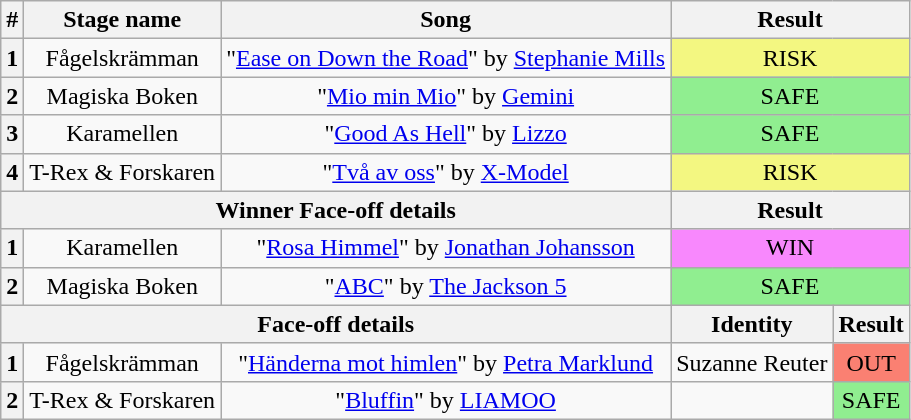<table class="wikitable plainrowheaders" style="text-align: center;">
<tr>
<th>#</th>
<th>Stage name</th>
<th>Song</th>
<th colspan=2>Result</th>
</tr>
<tr>
<th>1</th>
<td>Fågelskrämman</td>
<td>"<a href='#'>Ease on Down the Road</a>" by <a href='#'>Stephanie Mills</a></td>
<td colspan=2 bgcolor="#F3F781">RISK</td>
</tr>
<tr>
<th>2</th>
<td>Magiska Boken</td>
<td>"<a href='#'>Mio min Mio</a>" by <a href='#'>Gemini</a></td>
<td colspan=2 bgcolor=lightgreen>SAFE</td>
</tr>
<tr>
<th>3</th>
<td>Karamellen</td>
<td>"<a href='#'>Good As Hell</a>" by <a href='#'>Lizzo</a></td>
<td colspan=2 bgcolor=lightgreen>SAFE</td>
</tr>
<tr>
<th>4</th>
<td>T-Rex & Forskaren</td>
<td>"<a href='#'>Två av oss</a>" by <a href='#'>X-Model</a></td>
<td colspan=2 bgcolor="#F3F781">RISK</td>
</tr>
<tr>
<th colspan="3">Winner Face-off details</th>
<th colspan=2>Result</th>
</tr>
<tr>
<th>1</th>
<td>Karamellen</td>
<td>"<a href='#'>Rosa Himmel</a>" by <a href='#'>Jonathan Johansson</a></td>
<td colspan="2" bgcolor="F888FD">WIN</td>
</tr>
<tr>
<th>2</th>
<td>Magiska Boken</td>
<td>"<a href='#'>ABC</a>" by <a href='#'>The Jackson 5</a></td>
<td colspan="2" bgcolor=lightgreen>SAFE</td>
</tr>
<tr>
<th colspan="3">Face-off details</th>
<th>Identity</th>
<th>Result</th>
</tr>
<tr>
<th>1</th>
<td>Fågelskrämman</td>
<td>"<a href='#'>Händerna mot himlen</a>" by <a href='#'>Petra Marklund</a></td>
<td>Suzanne Reuter</td>
<td bgcolor=salmon>OUT</td>
</tr>
<tr>
<th>2</th>
<td>T-Rex & Forskaren</td>
<td>"<a href='#'>Bluffin</a>" by <a href='#'>LIAMOO</a></td>
<td></td>
<td bgcolor=lightgreen>SAFE</td>
</tr>
</table>
